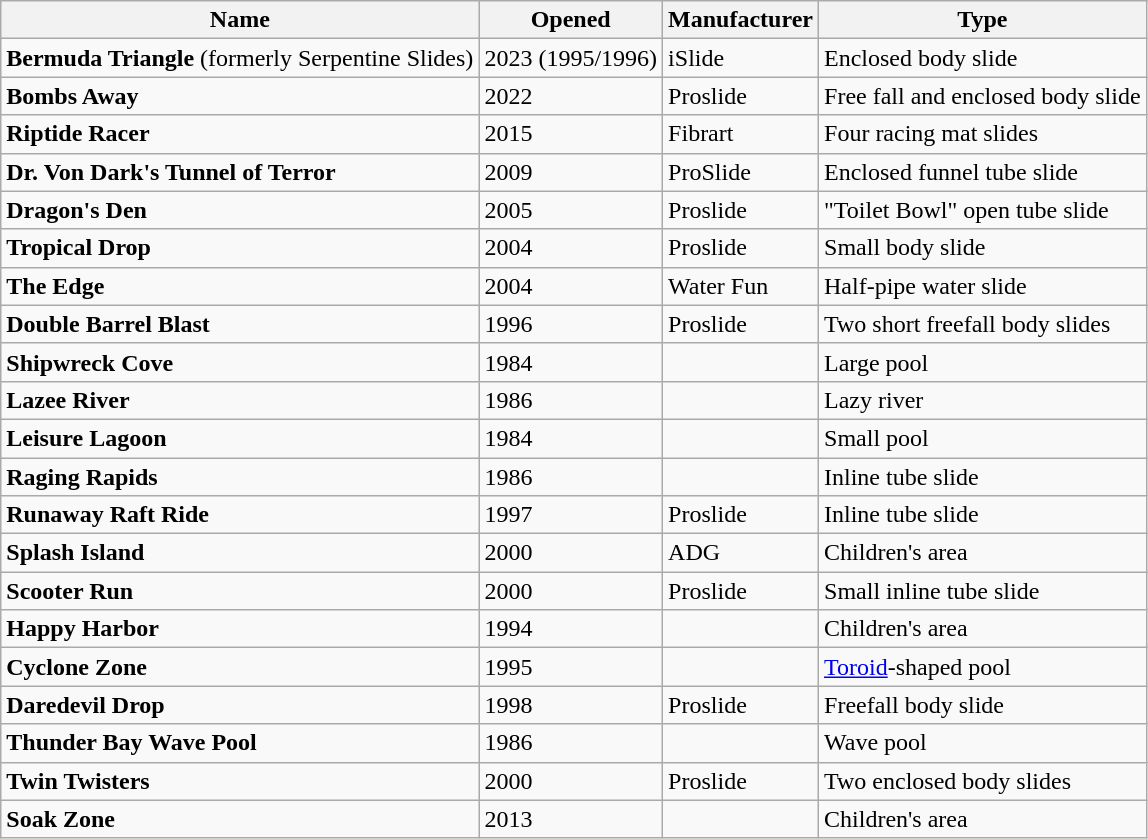<table class= "wikitable">
<tr>
<th>Name</th>
<th>Opened</th>
<th>Manufacturer</th>
<th>Type</th>
</tr>
<tr>
<td><strong>Bermuda Triangle</strong> (formerly Serpentine Slides)</td>
<td>2023 (1995/1996)</td>
<td>iSlide</td>
<td>Enclosed body slide</td>
</tr>
<tr>
<td><strong>Bombs Away</strong></td>
<td>2022</td>
<td>Proslide</td>
<td>Free fall and enclosed body slide</td>
</tr>
<tr>
<td><strong>Riptide Racer</strong></td>
<td>2015</td>
<td>Fibrart</td>
<td>Four racing mat slides</td>
</tr>
<tr>
<td><strong>Dr. Von Dark's Tunnel of Terror</strong></td>
<td>2009</td>
<td>ProSlide</td>
<td>Enclosed funnel tube slide</td>
</tr>
<tr>
<td><strong>Dragon's Den</strong></td>
<td>2005</td>
<td>Proslide</td>
<td>"Toilet Bowl" open tube slide</td>
</tr>
<tr>
<td><strong>Tropical Drop</strong></td>
<td>2004</td>
<td>Proslide</td>
<td>Small body slide</td>
</tr>
<tr>
<td><strong>The Edge</strong></td>
<td>2004</td>
<td>Water Fun</td>
<td>Half-pipe water slide</td>
</tr>
<tr>
<td><strong>Double Barrel Blast</strong></td>
<td>1996</td>
<td>Proslide</td>
<td>Two short freefall body slides</td>
</tr>
<tr>
<td><strong>Shipwreck Cove</strong></td>
<td>1984</td>
<td></td>
<td>Large pool</td>
</tr>
<tr>
<td><strong>Lazee River</strong></td>
<td>1986</td>
<td></td>
<td>Lazy river</td>
</tr>
<tr>
<td><strong>Leisure Lagoon</strong></td>
<td>1984</td>
<td></td>
<td>Small pool</td>
</tr>
<tr>
<td><strong>Raging Rapids</strong></td>
<td>1986</td>
<td></td>
<td>Inline tube slide</td>
</tr>
<tr>
<td><strong>Runaway Raft Ride</strong></td>
<td>1997</td>
<td>Proslide</td>
<td>Inline tube slide</td>
</tr>
<tr>
<td><strong>Splash Island</strong></td>
<td>2000</td>
<td>ADG</td>
<td>Children's area</td>
</tr>
<tr>
<td><strong>Scooter Run</strong></td>
<td>2000</td>
<td>Proslide</td>
<td>Small inline tube slide</td>
</tr>
<tr>
<td><strong>Happy Harbor</strong></td>
<td>1994</td>
<td></td>
<td>Children's area</td>
</tr>
<tr>
<td><strong>Cyclone Zone</strong></td>
<td>1995</td>
<td></td>
<td><a href='#'>Toroid</a>-shaped pool</td>
</tr>
<tr>
<td><strong>Daredevil Drop</strong></td>
<td>1998</td>
<td>Proslide</td>
<td>Freefall body slide</td>
</tr>
<tr>
<td><strong>Thunder Bay Wave Pool</strong></td>
<td>1986</td>
<td></td>
<td>Wave pool</td>
</tr>
<tr>
<td><strong>Twin Twisters</strong></td>
<td>2000</td>
<td>Proslide</td>
<td>Two enclosed body slides</td>
</tr>
<tr>
<td><strong>Soak Zone</strong></td>
<td>2013</td>
<td></td>
<td>Children's area</td>
</tr>
</table>
